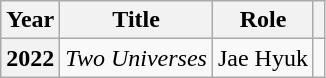<table class="wikitable sortable plainrowheaders">
<tr>
<th scope="col">Year</th>
<th scope="col">Title</th>
<th scope="col">Role</th>
<th scope="col" class="unsortable"></th>
</tr>
<tr>
<th scope="row">2022</th>
<td><em>Two Universes</em></td>
<td>Jae Hyuk</td>
<td></td>
</tr>
</table>
